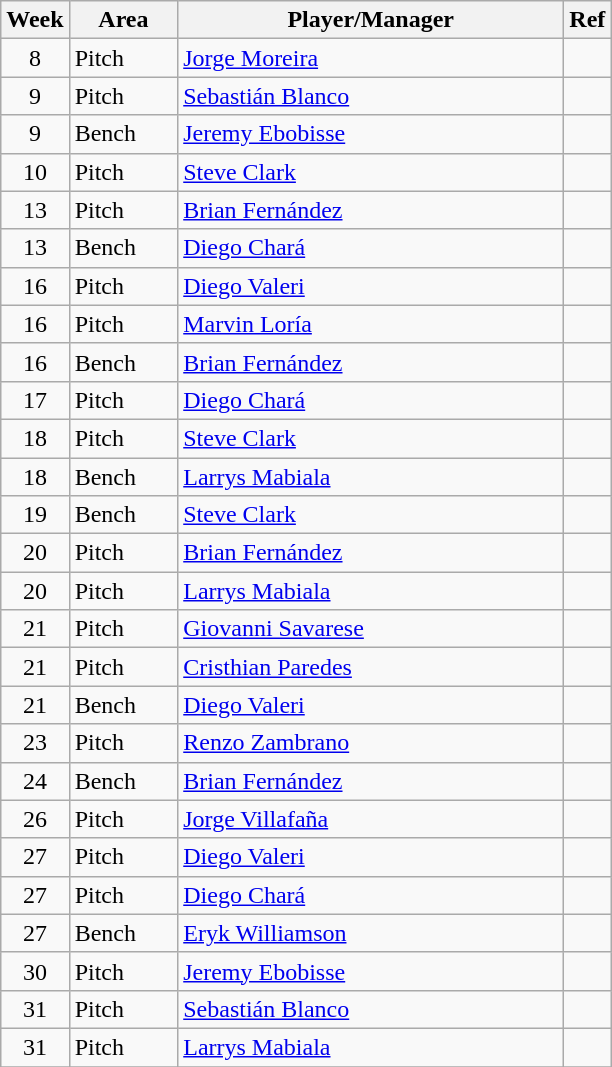<table class=wikitable>
<tr>
<th>Week</th>
<th style="width:65px;">Area</th>
<th style="width:250px;">Player/Manager</th>
<th>Ref</th>
</tr>
<tr>
<td align=center>8</td>
<td>Pitch</td>
<td> <a href='#'>Jorge Moreira</a></td>
<td></td>
</tr>
<tr>
<td align=center>9</td>
<td>Pitch</td>
<td> <a href='#'>Sebastián Blanco</a></td>
<td></td>
</tr>
<tr>
<td align=center>9</td>
<td>Bench</td>
<td> <a href='#'>Jeremy Ebobisse</a></td>
<td></td>
</tr>
<tr>
<td align=center>10</td>
<td>Pitch</td>
<td> <a href='#'>Steve Clark</a></td>
<td></td>
</tr>
<tr>
<td align=center>13</td>
<td>Pitch</td>
<td> <a href='#'>Brian Fernández</a></td>
<td></td>
</tr>
<tr>
<td align=center>13</td>
<td>Bench</td>
<td> <a href='#'>Diego Chará</a></td>
<td></td>
</tr>
<tr>
<td align=center>16</td>
<td>Pitch</td>
<td> <a href='#'>Diego Valeri</a></td>
<td></td>
</tr>
<tr>
<td align=center>16</td>
<td>Pitch</td>
<td> <a href='#'>Marvin Loría</a></td>
<td></td>
</tr>
<tr>
<td align=center>16</td>
<td>Bench</td>
<td> <a href='#'>Brian Fernández</a></td>
<td></td>
</tr>
<tr>
<td align=center>17</td>
<td>Pitch</td>
<td> <a href='#'>Diego Chará</a></td>
<td></td>
</tr>
<tr>
<td align=center>18</td>
<td>Pitch</td>
<td> <a href='#'>Steve Clark</a></td>
<td></td>
</tr>
<tr>
<td align=center>18</td>
<td>Bench</td>
<td> <a href='#'>Larrys Mabiala</a></td>
<td></td>
</tr>
<tr>
<td align=center>19</td>
<td>Bench</td>
<td> <a href='#'>Steve Clark</a></td>
<td></td>
</tr>
<tr>
<td align=center>20</td>
<td>Pitch</td>
<td> <a href='#'>Brian Fernández</a></td>
<td></td>
</tr>
<tr>
<td align=center>20</td>
<td>Pitch</td>
<td> <a href='#'>Larrys Mabiala</a></td>
<td></td>
</tr>
<tr>
<td align=center>21</td>
<td>Pitch</td>
<td> <a href='#'>Giovanni Savarese</a></td>
<td></td>
</tr>
<tr>
<td align=center>21</td>
<td>Pitch</td>
<td> <a href='#'>Cristhian Paredes</a></td>
<td></td>
</tr>
<tr>
<td align=center>21</td>
<td>Bench</td>
<td> <a href='#'>Diego Valeri</a></td>
<td></td>
</tr>
<tr>
<td align=center>23</td>
<td>Pitch</td>
<td> <a href='#'>Renzo Zambrano</a></td>
<td></td>
</tr>
<tr>
<td align=center>24</td>
<td>Bench</td>
<td> <a href='#'>Brian Fernández</a></td>
<td></td>
</tr>
<tr>
<td align=center>26</td>
<td>Pitch</td>
<td> <a href='#'>Jorge Villafaña</a></td>
<td></td>
</tr>
<tr>
<td align=center>27</td>
<td>Pitch</td>
<td> <a href='#'>Diego Valeri</a></td>
<td></td>
</tr>
<tr>
<td align=center>27</td>
<td>Pitch</td>
<td> <a href='#'>Diego Chará</a></td>
<td></td>
</tr>
<tr>
<td align=center>27</td>
<td>Bench</td>
<td> <a href='#'>Eryk Williamson</a></td>
<td></td>
</tr>
<tr>
<td align=center>30</td>
<td>Pitch</td>
<td> <a href='#'>Jeremy Ebobisse</a></td>
<td></td>
</tr>
<tr>
<td align=center>31</td>
<td>Pitch</td>
<td> <a href='#'>Sebastián Blanco</a></td>
<td></td>
</tr>
<tr>
<td align=center>31</td>
<td>Pitch</td>
<td> <a href='#'>Larrys Mabiala</a></td>
<td></td>
</tr>
<tr>
</tr>
</table>
